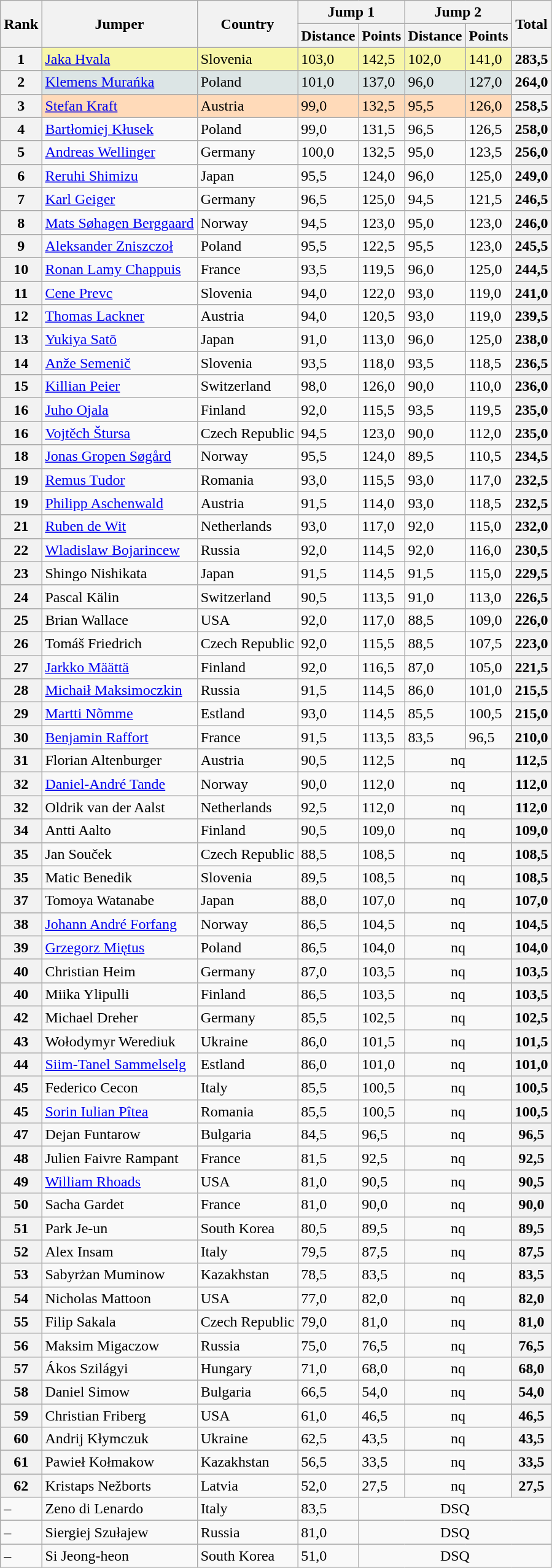<table class="wikitable sortable" style="margin-bottom: 10px;">
<tr>
<th rowspan="2">Rank</th>
<th rowspan="2">Jumper</th>
<th rowspan="2">Country</th>
<th colspan="2">Jump 1</th>
<th colspan="2">Jump 2<br></th>
<th rowspan="2">Total</th>
</tr>
<tr>
<th>Distance</th>
<th>Points</th>
<th>Distance</th>
<th>Points</th>
</tr>
<tr bgcolor="F7F6A8">
<th>1</th>
<td><a href='#'>Jaka Hvala</a></td>
<td>Slovenia</td>
<td>103,0</td>
<td>142,5</td>
<td>102,0</td>
<td>141,0</td>
<th>283,5</th>
</tr>
<tr bgcolor="DCE5E5">
<th>2</th>
<td><a href='#'>Klemens Murańka</a></td>
<td>Poland</td>
<td>101,0</td>
<td>137,0</td>
<td>96,0</td>
<td>127,0</td>
<th>264,0</th>
</tr>
<tr bgcolor="FFDAB9">
<th>3</th>
<td><a href='#'>Stefan Kraft</a></td>
<td>Austria</td>
<td>99,0</td>
<td>132,5</td>
<td>95,5</td>
<td>126,0</td>
<th>258,5</th>
</tr>
<tr>
<th>4</th>
<td><a href='#'>Bartłomiej Kłusek</a></td>
<td>Poland</td>
<td>99,0</td>
<td>131,5</td>
<td>96,5</td>
<td>126,5</td>
<th>258,0</th>
</tr>
<tr>
<th>5</th>
<td><a href='#'>Andreas Wellinger</a></td>
<td>Germany</td>
<td>100,0</td>
<td>132,5</td>
<td>95,0</td>
<td>123,5</td>
<th>256,0</th>
</tr>
<tr>
<th>6</th>
<td><a href='#'>Reruhi Shimizu</a></td>
<td>Japan</td>
<td>95,5</td>
<td>124,0</td>
<td>96,0</td>
<td>125,0</td>
<th>249,0</th>
</tr>
<tr>
<th>7</th>
<td><a href='#'>Karl Geiger</a></td>
<td>Germany</td>
<td>96,5</td>
<td>125,0</td>
<td>94,5</td>
<td>121,5</td>
<th>246,5</th>
</tr>
<tr>
<th>8</th>
<td><a href='#'>Mats Søhagen Berggaard</a></td>
<td>Norway</td>
<td>94,5</td>
<td>123,0</td>
<td>95,0</td>
<td>123,0</td>
<th>246,0</th>
</tr>
<tr>
<th>9</th>
<td><a href='#'>Aleksander Zniszczoł</a></td>
<td>Poland</td>
<td>95,5</td>
<td>122,5</td>
<td>95,5</td>
<td>123,0</td>
<th>245,5</th>
</tr>
<tr>
<th>10</th>
<td><a href='#'>Ronan Lamy Chappuis</a></td>
<td>France</td>
<td>93,5</td>
<td>119,5</td>
<td>96,0</td>
<td>125,0</td>
<th>244,5</th>
</tr>
<tr>
<th>11</th>
<td><a href='#'>Cene Prevc</a></td>
<td>Slovenia</td>
<td>94,0</td>
<td>122,0</td>
<td>93,0</td>
<td>119,0</td>
<th>241,0</th>
</tr>
<tr>
<th>12</th>
<td><a href='#'>Thomas Lackner</a></td>
<td>Austria</td>
<td>94,0</td>
<td>120,5</td>
<td>93,0</td>
<td>119,0</td>
<th>239,5</th>
</tr>
<tr>
<th>13</th>
<td><a href='#'>Yukiya Satō</a></td>
<td>Japan</td>
<td>91,0</td>
<td>113,0</td>
<td>96,0</td>
<td>125,0</td>
<th>238,0</th>
</tr>
<tr>
<th>14</th>
<td><a href='#'>Anže Semenič</a></td>
<td>Slovenia</td>
<td>93,5</td>
<td>118,0</td>
<td>93,5</td>
<td>118,5</td>
<th>236,5</th>
</tr>
<tr>
<th>15</th>
<td><a href='#'>Killian Peier</a></td>
<td>Switzerland</td>
<td>98,0</td>
<td>126,0</td>
<td>90,0</td>
<td>110,0</td>
<th>236,0</th>
</tr>
<tr>
<th>16</th>
<td><a href='#'>Juho Ojala</a></td>
<td>Finland</td>
<td>92,0</td>
<td>115,5</td>
<td>93,5</td>
<td>119,5</td>
<th>235,0</th>
</tr>
<tr>
<th>16</th>
<td><a href='#'>Vojtěch Štursa</a></td>
<td>Czech Republic</td>
<td>94,5</td>
<td>123,0</td>
<td>90,0</td>
<td>112,0</td>
<th>235,0</th>
</tr>
<tr>
<th>18</th>
<td><a href='#'>Jonas Gropen Søgård</a></td>
<td>Norway</td>
<td>95,5</td>
<td>124,0</td>
<td>89,5</td>
<td>110,5</td>
<th>234,5</th>
</tr>
<tr>
<th>19</th>
<td><a href='#'>Remus Tudor</a></td>
<td>Romania</td>
<td>93,0</td>
<td>115,5</td>
<td>93,0</td>
<td>117,0</td>
<th>232,5</th>
</tr>
<tr>
<th>19</th>
<td><a href='#'>Philipp Aschenwald</a></td>
<td>Austria</td>
<td>91,5</td>
<td>114,0</td>
<td>93,0</td>
<td>118,5</td>
<th>232,5</th>
</tr>
<tr>
<th>21</th>
<td><a href='#'>Ruben de Wit</a></td>
<td>Netherlands</td>
<td>93,0</td>
<td>117,0</td>
<td>92,0</td>
<td>115,0</td>
<th>232,0</th>
</tr>
<tr>
<th>22</th>
<td><a href='#'>Wladislaw Bojarincew</a></td>
<td>Russia</td>
<td>92,0</td>
<td>114,5</td>
<td>92,0</td>
<td>116,0</td>
<th>230,5</th>
</tr>
<tr>
<th>23</th>
<td>Shingo Nishikata</td>
<td>Japan</td>
<td>91,5</td>
<td>114,5</td>
<td>91,5</td>
<td>115,0</td>
<th>229,5</th>
</tr>
<tr>
<th>24</th>
<td>Pascal Kälin</td>
<td>Switzerland</td>
<td>90,5</td>
<td>113,5</td>
<td>91,0</td>
<td>113,0</td>
<th>226,5</th>
</tr>
<tr>
<th>25</th>
<td>Brian Wallace</td>
<td>USA</td>
<td>92,0</td>
<td>117,0</td>
<td>88,5</td>
<td>109,0</td>
<th>226,0</th>
</tr>
<tr>
<th>26</th>
<td>Tomáš Friedrich</td>
<td>Czech Republic</td>
<td>92,0</td>
<td>115,5</td>
<td>88,5</td>
<td>107,5</td>
<th>223,0</th>
</tr>
<tr>
<th>27</th>
<td><a href='#'>Jarkko Määttä</a></td>
<td>Finland</td>
<td>92,0</td>
<td>116,5</td>
<td>87,0</td>
<td>105,0</td>
<th>221,5</th>
</tr>
<tr>
<th>28</th>
<td><a href='#'>Michaił Maksimoczkin</a></td>
<td>Russia</td>
<td>91,5</td>
<td>114,5</td>
<td>86,0</td>
<td>101,0</td>
<th>215,5</th>
</tr>
<tr>
<th>29</th>
<td><a href='#'>Martti Nõmme</a></td>
<td>Estland</td>
<td>93,0</td>
<td>114,5</td>
<td>85,5</td>
<td>100,5</td>
<th>215,0</th>
</tr>
<tr>
<th>30</th>
<td><a href='#'>Benjamin Raffort</a></td>
<td>France</td>
<td>91,5</td>
<td>113,5</td>
<td>83,5</td>
<td>96,5</td>
<th>210,0</th>
</tr>
<tr>
<th>31</th>
<td>Florian Altenburger</td>
<td>Austria</td>
<td>90,5</td>
<td>112,5</td>
<td colspan="2" style="text-align:center;">nq</td>
<th>112,5</th>
</tr>
<tr>
<th>32</th>
<td><a href='#'>Daniel-André Tande</a></td>
<td>Norway</td>
<td>90,0</td>
<td>112,0</td>
<td colspan="2" style="text-align:center;">nq</td>
<th>112,0</th>
</tr>
<tr>
<th>32</th>
<td>Oldrik van der Aalst</td>
<td>Netherlands</td>
<td>92,5</td>
<td>112,0</td>
<td colspan="2" style="text-align:center;">nq</td>
<th>112,0</th>
</tr>
<tr>
<th>34</th>
<td>Antti Aalto</td>
<td>Finland</td>
<td>90,5</td>
<td>109,0</td>
<td colspan="2" style="text-align:center;">nq</td>
<th>109,0</th>
</tr>
<tr>
<th>35</th>
<td>Jan Souček</td>
<td>Czech Republic</td>
<td>88,5</td>
<td>108,5</td>
<td colspan="2" style="text-align:center;">nq</td>
<th>108,5</th>
</tr>
<tr>
<th>35</th>
<td>Matic Benedik</td>
<td>Slovenia</td>
<td>89,5</td>
<td>108,5</td>
<td colspan="2" style="text-align:center;">nq</td>
<th>108,5</th>
</tr>
<tr>
<th>37</th>
<td>Tomoya Watanabe</td>
<td>Japan</td>
<td>88,0</td>
<td>107,0</td>
<td colspan="2" style="text-align:center;">nq</td>
<th>107,0</th>
</tr>
<tr>
<th>38</th>
<td><a href='#'>Johann André Forfang</a></td>
<td>Norway</td>
<td>86,5</td>
<td>104,5</td>
<td colspan="2" style="text-align:center;">nq</td>
<th>104,5</th>
</tr>
<tr>
<th>39</th>
<td><a href='#'>Grzegorz Miętus</a></td>
<td>Poland</td>
<td>86,5</td>
<td>104,0</td>
<td colspan="2" style="text-align:center;">nq</td>
<th>104,0</th>
</tr>
<tr>
<th>40</th>
<td>Christian Heim</td>
<td>Germany</td>
<td>87,0</td>
<td>103,5</td>
<td colspan="2" style="text-align:center;">nq</td>
<th>103,5</th>
</tr>
<tr>
<th>40</th>
<td>Miika Ylipulli</td>
<td>Finland</td>
<td>86,5</td>
<td>103,5</td>
<td colspan="2" style="text-align:center;">nq</td>
<th>103,5</th>
</tr>
<tr>
<th>42</th>
<td>Michael Dreher</td>
<td>Germany</td>
<td>85,5</td>
<td>102,5</td>
<td colspan="2" style="text-align:center;">nq</td>
<th>102,5</th>
</tr>
<tr>
<th>43</th>
<td>Wołodymyr Werediuk</td>
<td>Ukraine</td>
<td>86,0</td>
<td>101,5</td>
<td colspan="2" style="text-align:center;">nq</td>
<th>101,5</th>
</tr>
<tr>
<th>44</th>
<td><a href='#'>Siim-Tanel Sammelselg</a></td>
<td>Estland</td>
<td>86,0</td>
<td>101,0</td>
<td colspan="2" style="text-align:center;">nq</td>
<th>101,0</th>
</tr>
<tr>
<th>45</th>
<td>Federico Cecon</td>
<td>Italy</td>
<td>85,5</td>
<td>100,5</td>
<td colspan="2" style="text-align:center;">nq</td>
<th>100,5</th>
</tr>
<tr>
<th>45</th>
<td><a href='#'>Sorin Iulian Pîtea</a></td>
<td>Romania</td>
<td>85,5</td>
<td>100,5</td>
<td colspan="2" style="text-align:center;">nq</td>
<th>100,5</th>
</tr>
<tr>
<th>47</th>
<td>Dejan Funtarow</td>
<td>Bulgaria</td>
<td>84,5</td>
<td>96,5</td>
<td colspan="2" style="text-align:center;">nq</td>
<th>96,5</th>
</tr>
<tr>
<th>48</th>
<td>Julien Faivre Rampant</td>
<td>France</td>
<td>81,5</td>
<td>92,5</td>
<td colspan="2" style="text-align:center;">nq</td>
<th>92,5</th>
</tr>
<tr>
<th>49</th>
<td><a href='#'>William Rhoads</a></td>
<td>USA</td>
<td>81,0</td>
<td>90,5</td>
<td colspan="2" style="text-align:center;">nq</td>
<th>90,5</th>
</tr>
<tr>
<th>50</th>
<td>Sacha Gardet</td>
<td>France</td>
<td>81,0</td>
<td>90,0</td>
<td colspan="2" style="text-align:center;">nq</td>
<th>90,0</th>
</tr>
<tr>
<th>51</th>
<td>Park Je-un</td>
<td>South Korea</td>
<td>80,5</td>
<td>89,5</td>
<td colspan="2" style="text-align:center;">nq</td>
<th>89,5</th>
</tr>
<tr>
<th>52</th>
<td>Alex Insam</td>
<td>Italy</td>
<td>79,5</td>
<td>87,5</td>
<td colspan="2" style="text-align:center;">nq</td>
<th>87,5</th>
</tr>
<tr>
<th>53</th>
<td>Sabyrżan Muminow</td>
<td>Kazakhstan</td>
<td>78,5</td>
<td>83,5</td>
<td colspan="2" style="text-align:center;">nq</td>
<th>83,5</th>
</tr>
<tr>
<th>54</th>
<td>Nicholas Mattoon</td>
<td>USA</td>
<td>77,0</td>
<td>82,0</td>
<td colspan="2" style="text-align:center;">nq</td>
<th>82,0</th>
</tr>
<tr>
<th>55</th>
<td>Filip Sakala</td>
<td>Czech Republic</td>
<td>79,0</td>
<td>81,0</td>
<td colspan="2" style="text-align:center;">nq</td>
<th>81,0</th>
</tr>
<tr>
<th>56</th>
<td>Maksim Migaczow</td>
<td>Russia</td>
<td>75,0</td>
<td>76,5</td>
<td colspan="2" style="text-align:center;">nq</td>
<th>76,5</th>
</tr>
<tr>
<th>57</th>
<td>Ákos Szilágyi</td>
<td>Hungary</td>
<td>71,0</td>
<td>68,0</td>
<td colspan="2" style="text-align:center;">nq</td>
<th>68,0</th>
</tr>
<tr>
<th>58</th>
<td>Daniel Simow</td>
<td>Bulgaria</td>
<td>66,5</td>
<td>54,0</td>
<td colspan="2" style="text-align:center;">nq</td>
<th>54,0</th>
</tr>
<tr>
<th>59</th>
<td>Christian Friberg</td>
<td>USA</td>
<td>61,0</td>
<td>46,5</td>
<td colspan="2" style="text-align:center;">nq</td>
<th>46,5</th>
</tr>
<tr>
<th>60</th>
<td>Andrij Kłymczuk</td>
<td>Ukraine</td>
<td>62,5</td>
<td>43,5</td>
<td colspan="2" style="text-align:center;">nq</td>
<th>43,5</th>
</tr>
<tr>
<th>61</th>
<td>Pawieł Kołmakow</td>
<td>Kazakhstan</td>
<td>56,5</td>
<td>33,5</td>
<td colspan="2" style="text-align:center;">nq</td>
<th>33,5</th>
</tr>
<tr>
<th>62</th>
<td>Kristaps Nežborts</td>
<td>Latvia</td>
<td>52,0</td>
<td>27,5</td>
<td colspan="2" style="text-align:center;">nq</td>
<th>27,5</th>
</tr>
<tr>
<td>–</td>
<td>Zeno di Lenardo</td>
<td>Italy</td>
<td>83,5</td>
<td colspan="5" style="text-align:center;">DSQ</td>
</tr>
<tr>
<td>–</td>
<td>Siergiej Szułajew</td>
<td>Russia</td>
<td>81,0</td>
<td colspan="5" style="text-align:center;">DSQ</td>
</tr>
<tr>
<td>–</td>
<td>Si Jeong-heon</td>
<td>South Korea</td>
<td>51,0</td>
<td colspan="5" style="text-align:center;">DSQ</td>
</tr>
</table>
